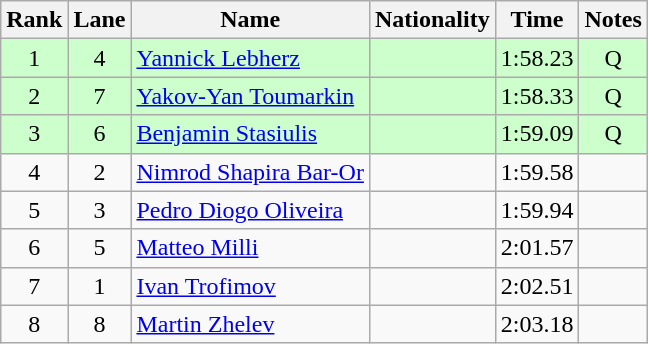<table class="wikitable sortable" style="text-align:center">
<tr>
<th>Rank</th>
<th>Lane</th>
<th>Name</th>
<th>Nationality</th>
<th>Time</th>
<th>Notes</th>
</tr>
<tr bgcolor=ccffcc>
<td>1</td>
<td>4</td>
<td align=left><a href='#'>Yannick Lebherz</a></td>
<td align=left></td>
<td>1:58.23</td>
<td>Q</td>
</tr>
<tr bgcolor=ccffcc>
<td>2</td>
<td>7</td>
<td align=left><a href='#'>Yakov-Yan Toumarkin</a></td>
<td align=left></td>
<td>1:58.33</td>
<td>Q</td>
</tr>
<tr bgcolor=ccffcc>
<td>3</td>
<td>6</td>
<td align=left><a href='#'>Benjamin Stasiulis</a></td>
<td align=left></td>
<td>1:59.09</td>
<td>Q</td>
</tr>
<tr>
<td>4</td>
<td>2</td>
<td align=left><a href='#'>Nimrod Shapira Bar-Or</a></td>
<td align=left></td>
<td>1:59.58</td>
<td></td>
</tr>
<tr>
<td>5</td>
<td>3</td>
<td align=left><a href='#'>Pedro Diogo Oliveira</a></td>
<td align=left></td>
<td>1:59.94</td>
<td></td>
</tr>
<tr>
<td>6</td>
<td>5</td>
<td align=left><a href='#'>Matteo Milli</a></td>
<td align=left></td>
<td>2:01.57</td>
<td></td>
</tr>
<tr>
<td>7</td>
<td>1</td>
<td align=left><a href='#'>Ivan Trofimov</a></td>
<td align=left></td>
<td>2:02.51</td>
<td></td>
</tr>
<tr>
<td>8</td>
<td>8</td>
<td align=left><a href='#'>Martin Zhelev</a></td>
<td align=left></td>
<td>2:03.18</td>
<td></td>
</tr>
</table>
